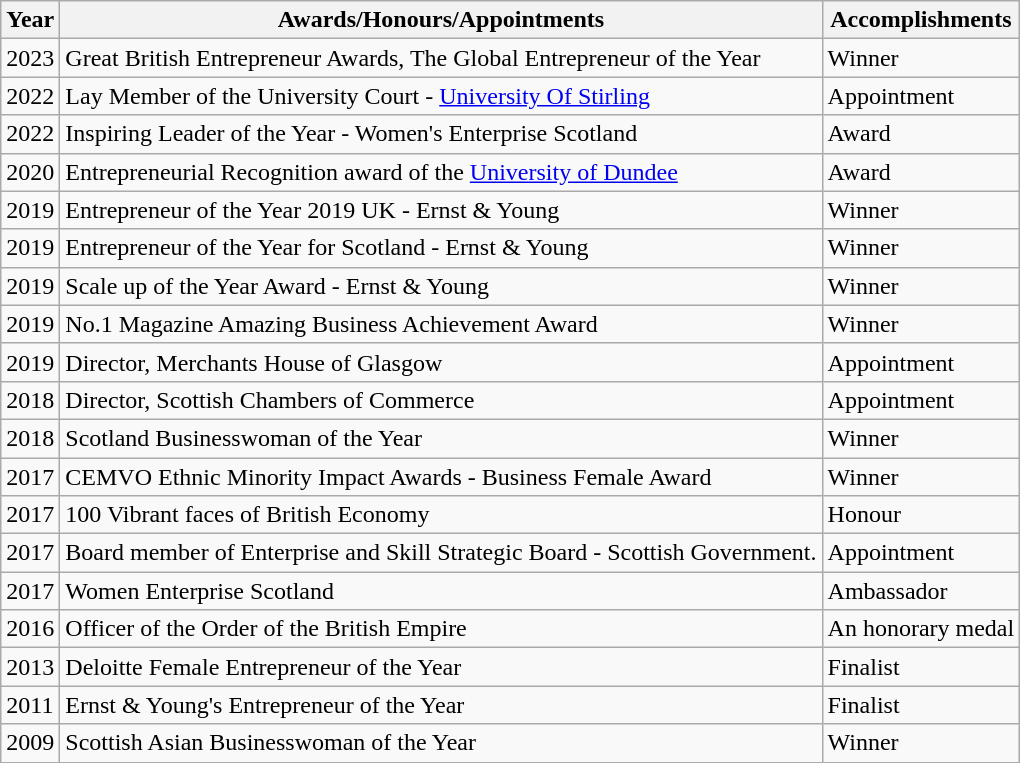<table class="wikitable">
<tr>
<th>Year</th>
<th>Awards/Honours/Appointments</th>
<th>Accomplishments</th>
</tr>
<tr>
<td>2023</td>
<td>Great British Entrepreneur Awards, The Global Entrepreneur of the Year</td>
<td>Winner</td>
</tr>
<tr>
<td>2022</td>
<td>Lay Member of the University Court - <a href='#'>University Of Stirling</a></td>
<td>Appointment</td>
</tr>
<tr>
<td>2022</td>
<td>Inspiring Leader of the Year - Women's Enterprise Scotland</td>
<td>Award</td>
</tr>
<tr>
<td>2020</td>
<td>Entrepreneurial Recognition award of the <a href='#'>University of Dundee</a></td>
<td>Award</td>
</tr>
<tr>
<td>2019</td>
<td>Entrepreneur of the Year 2019 UK - Ernst & Young</td>
<td>Winner</td>
</tr>
<tr>
<td>2019</td>
<td>Entrepreneur of the Year for Scotland - Ernst & Young</td>
<td>Winner</td>
</tr>
<tr>
<td>2019</td>
<td>Scale up of the Year Award - Ernst & Young</td>
<td>Winner</td>
</tr>
<tr>
<td>2019</td>
<td>No.1 Magazine Amazing Business Achievement Award </td>
<td>Winner</td>
</tr>
<tr>
<td>2019</td>
<td>Director, Merchants House of Glasgow</td>
<td>Appointment</td>
</tr>
<tr>
<td>2018</td>
<td>Director, Scottish Chambers of Commerce</td>
<td>Appointment</td>
</tr>
<tr>
<td>2018</td>
<td>Scotland Businesswoman of the Year</td>
<td>Winner</td>
</tr>
<tr>
<td>2017</td>
<td>CEMVO Ethnic Minority Impact Awards - Business Female Award</td>
<td>Winner</td>
</tr>
<tr>
<td>2017</td>
<td>100 Vibrant faces of British Economy</td>
<td>Honour</td>
</tr>
<tr>
<td>2017</td>
<td>Board member of Enterprise and Skill Strategic Board - Scottish Government.</td>
<td>Appointment</td>
</tr>
<tr>
<td>2017</td>
<td>Women Enterprise Scotland</td>
<td>Ambassador</td>
</tr>
<tr>
<td>2016</td>
<td>Officer of the Order of the British Empire</td>
<td>An honorary medal</td>
</tr>
<tr>
<td>2013</td>
<td>Deloitte Female Entrepreneur of the Year</td>
<td>Finalist</td>
</tr>
<tr>
<td>2011</td>
<td>Ernst & Young's Entrepreneur of the Year</td>
<td>Finalist</td>
</tr>
<tr>
<td>2009</td>
<td>Scottish Asian Businesswoman of the Year</td>
<td>Winner</td>
</tr>
</table>
